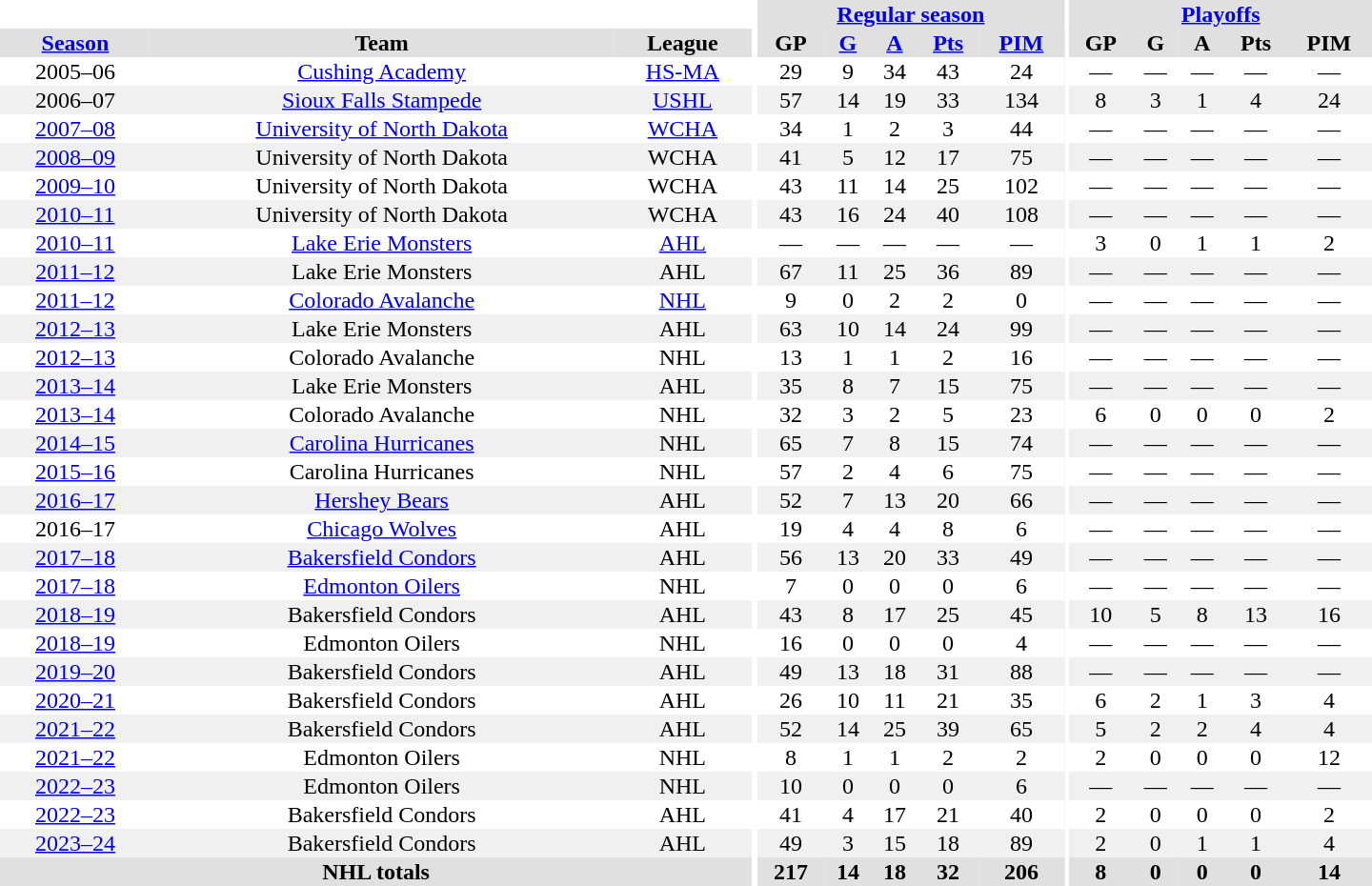<table border="0" cellpadding="1" cellspacing="0" style="text-align:center; width:60em">
<tr bgcolor="#e0e0e0">
<th colspan="3" bgcolor="#ffffff"></th>
<th rowspan="99" bgcolor="#ffffff"></th>
<th colspan="5"><a href='#'>Regular season</a></th>
<th rowspan="99" bgcolor="#ffffff"></th>
<th colspan="5"><a href='#'>Playoffs</a></th>
</tr>
<tr bgcolor="#e0e0e0">
<th><a href='#'>Season</a></th>
<th>Team</th>
<th>League</th>
<th>GP</th>
<th><a href='#'>G</a></th>
<th><a href='#'>A</a></th>
<th><a href='#'>Pts</a></th>
<th><a href='#'>PIM</a></th>
<th>GP</th>
<th>G</th>
<th>A</th>
<th>Pts</th>
<th>PIM</th>
</tr>
<tr ALIGN="center">
<td>2005–06</td>
<td><a href='#'>Cushing Academy</a></td>
<td><a href='#'>HS-MA</a></td>
<td>29</td>
<td>9</td>
<td>34</td>
<td>43</td>
<td>24</td>
<td>—</td>
<td>—</td>
<td>—</td>
<td>—</td>
<td>—</td>
</tr>
<tr ALIGN="center" bgcolor="#f0f0f0">
<td>2006–07</td>
<td><a href='#'>Sioux Falls Stampede</a></td>
<td><a href='#'>USHL</a></td>
<td>57</td>
<td>14</td>
<td>19</td>
<td>33</td>
<td>134</td>
<td>8</td>
<td>3</td>
<td>1</td>
<td>4</td>
<td>24</td>
</tr>
<tr ALIGN="center">
<td><a href='#'>2007–08</a></td>
<td><a href='#'>University of North Dakota</a></td>
<td><a href='#'>WCHA</a></td>
<td>34</td>
<td>1</td>
<td>2</td>
<td>3</td>
<td>44</td>
<td>—</td>
<td>—</td>
<td>—</td>
<td>—</td>
<td>—</td>
</tr>
<tr ALIGN="center" bgcolor="#f0f0f0">
<td><a href='#'>2008–09</a></td>
<td>University of North Dakota</td>
<td>WCHA</td>
<td>41</td>
<td>5</td>
<td>12</td>
<td>17</td>
<td>75</td>
<td>—</td>
<td>—</td>
<td>—</td>
<td>—</td>
<td>—</td>
</tr>
<tr ALIGN="center">
<td><a href='#'>2009–10</a></td>
<td>University of North Dakota</td>
<td>WCHA</td>
<td>43</td>
<td>11</td>
<td>14</td>
<td>25</td>
<td>102</td>
<td>—</td>
<td>—</td>
<td>—</td>
<td>—</td>
<td>—</td>
</tr>
<tr ALIGN="center" bgcolor="#f0f0f0">
<td><a href='#'>2010–11</a></td>
<td>University of North Dakota</td>
<td>WCHA</td>
<td>43</td>
<td>16</td>
<td>24</td>
<td>40</td>
<td>108</td>
<td>—</td>
<td>—</td>
<td>—</td>
<td>—</td>
<td>—</td>
</tr>
<tr ALIGN="center">
<td><a href='#'>2010–11</a></td>
<td><a href='#'>Lake Erie Monsters</a></td>
<td><a href='#'>AHL</a></td>
<td>—</td>
<td>—</td>
<td>—</td>
<td>—</td>
<td>—</td>
<td>3</td>
<td>0</td>
<td>1</td>
<td>1</td>
<td>2</td>
</tr>
<tr ALIGN="center" bgcolor="#f0f0f0">
<td><a href='#'>2011–12</a></td>
<td>Lake Erie Monsters</td>
<td>AHL</td>
<td>67</td>
<td>11</td>
<td>25</td>
<td>36</td>
<td>89</td>
<td>—</td>
<td>—</td>
<td>—</td>
<td>—</td>
<td>—</td>
</tr>
<tr ALIGN="center">
<td><a href='#'>2011–12</a></td>
<td><a href='#'>Colorado Avalanche</a></td>
<td><a href='#'>NHL</a></td>
<td>9</td>
<td>0</td>
<td>2</td>
<td>2</td>
<td>0</td>
<td>—</td>
<td>—</td>
<td>—</td>
<td>—</td>
<td>—</td>
</tr>
<tr ALIGN="center" bgcolor="#f0f0f0">
<td><a href='#'>2012–13</a></td>
<td>Lake Erie Monsters</td>
<td>AHL</td>
<td>63</td>
<td>10</td>
<td>14</td>
<td>24</td>
<td>99</td>
<td>—</td>
<td>—</td>
<td>—</td>
<td>—</td>
<td>—</td>
</tr>
<tr ALIGN="center">
<td><a href='#'>2012–13</a></td>
<td>Colorado Avalanche</td>
<td>NHL</td>
<td>13</td>
<td>1</td>
<td>1</td>
<td>2</td>
<td>16</td>
<td>—</td>
<td>—</td>
<td>—</td>
<td>—</td>
<td>—</td>
</tr>
<tr ALIGN="center" bgcolor="#f0f0f0">
<td><a href='#'>2013–14</a></td>
<td>Lake Erie Monsters</td>
<td>AHL</td>
<td>35</td>
<td>8</td>
<td>7</td>
<td>15</td>
<td>75</td>
<td>—</td>
<td>—</td>
<td>—</td>
<td>—</td>
<td>—</td>
</tr>
<tr ALIGN="center">
<td><a href='#'>2013–14</a></td>
<td>Colorado Avalanche</td>
<td>NHL</td>
<td>32</td>
<td>3</td>
<td>2</td>
<td>5</td>
<td>23</td>
<td>6</td>
<td>0</td>
<td>0</td>
<td>0</td>
<td>2</td>
</tr>
<tr ALIGN="center" bgcolor="#f0f0f0">
<td><a href='#'>2014–15</a></td>
<td><a href='#'>Carolina Hurricanes</a></td>
<td>NHL</td>
<td>65</td>
<td>7</td>
<td>8</td>
<td>15</td>
<td>74</td>
<td>—</td>
<td>—</td>
<td>—</td>
<td>—</td>
<td>—</td>
</tr>
<tr ALIGN="center">
<td><a href='#'>2015–16</a></td>
<td>Carolina Hurricanes</td>
<td>NHL</td>
<td>57</td>
<td>2</td>
<td>4</td>
<td>6</td>
<td>75</td>
<td>—</td>
<td>—</td>
<td>—</td>
<td>—</td>
<td>—</td>
</tr>
<tr ALIGN="center" bgcolor="#f0f0f0">
<td><a href='#'>2016–17</a></td>
<td><a href='#'>Hershey Bears</a></td>
<td>AHL</td>
<td>52</td>
<td>7</td>
<td>13</td>
<td>20</td>
<td>66</td>
<td>—</td>
<td>—</td>
<td>—</td>
<td>—</td>
<td>—</td>
</tr>
<tr ALIGN="center">
<td>2016–17</td>
<td><a href='#'>Chicago Wolves</a></td>
<td>AHL</td>
<td>19</td>
<td>4</td>
<td>4</td>
<td>8</td>
<td>6</td>
<td>—</td>
<td>—</td>
<td>—</td>
<td>—</td>
<td>—</td>
</tr>
<tr ALIGN="center" bgcolor="#f0f0f0">
<td><a href='#'>2017–18</a></td>
<td><a href='#'>Bakersfield Condors</a></td>
<td>AHL</td>
<td>56</td>
<td>13</td>
<td>20</td>
<td>33</td>
<td>49</td>
<td>—</td>
<td>—</td>
<td>—</td>
<td>—</td>
<td>—</td>
</tr>
<tr ALIGN="center">
<td><a href='#'>2017–18</a></td>
<td><a href='#'>Edmonton Oilers</a></td>
<td>NHL</td>
<td>7</td>
<td>0</td>
<td>0</td>
<td>0</td>
<td>6</td>
<td>—</td>
<td>—</td>
<td>—</td>
<td>—</td>
<td>—</td>
</tr>
<tr ALIGN="center" bgcolor="#f0f0f0">
<td><a href='#'>2018–19</a></td>
<td>Bakersfield Condors</td>
<td>AHL</td>
<td>43</td>
<td>8</td>
<td>17</td>
<td>25</td>
<td>45</td>
<td>10</td>
<td>5</td>
<td>8</td>
<td>13</td>
<td>16</td>
</tr>
<tr ALIGN="center">
<td><a href='#'>2018–19</a></td>
<td>Edmonton Oilers</td>
<td>NHL</td>
<td>16</td>
<td>0</td>
<td>0</td>
<td>0</td>
<td>4</td>
<td>—</td>
<td>—</td>
<td>—</td>
<td>—</td>
<td>—</td>
</tr>
<tr ALIGN="center" bgcolor="#f0f0f0">
<td><a href='#'>2019–20</a></td>
<td>Bakersfield Condors</td>
<td>AHL</td>
<td>49</td>
<td>13</td>
<td>18</td>
<td>31</td>
<td>88</td>
<td>—</td>
<td>—</td>
<td>—</td>
<td>—</td>
<td>—</td>
</tr>
<tr ALIGN="center">
<td><a href='#'>2020–21</a></td>
<td>Bakersfield Condors</td>
<td>AHL</td>
<td>26</td>
<td>10</td>
<td>11</td>
<td>21</td>
<td>35</td>
<td>6</td>
<td>2</td>
<td>1</td>
<td>3</td>
<td>4</td>
</tr>
<tr ALIGN="center" bgcolor="#f0f0f0">
<td><a href='#'>2021–22</a></td>
<td>Bakersfield Condors</td>
<td>AHL</td>
<td>52</td>
<td>14</td>
<td>25</td>
<td>39</td>
<td>65</td>
<td>5</td>
<td>2</td>
<td>2</td>
<td>4</td>
<td>4</td>
</tr>
<tr ALIGN="center">
<td><a href='#'>2021–22</a></td>
<td>Edmonton Oilers</td>
<td>NHL</td>
<td>8</td>
<td>1</td>
<td>1</td>
<td>2</td>
<td>2</td>
<td>2</td>
<td>0</td>
<td>0</td>
<td>0</td>
<td>12</td>
</tr>
<tr ALIGN="center" bgcolor="#f0f0f0">
<td><a href='#'>2022–23</a></td>
<td>Edmonton Oilers</td>
<td>NHL</td>
<td>10</td>
<td>0</td>
<td>0</td>
<td>0</td>
<td>6</td>
<td>—</td>
<td>—</td>
<td>—</td>
<td>—</td>
<td>—</td>
</tr>
<tr ALIGN="center">
<td><a href='#'>2022–23</a></td>
<td>Bakersfield Condors</td>
<td>AHL</td>
<td>41</td>
<td>4</td>
<td>17</td>
<td>21</td>
<td>40</td>
<td>2</td>
<td>0</td>
<td>0</td>
<td>0</td>
<td>2</td>
</tr>
<tr ALIGN="center" bgcolor="#f0f0f0">
<td><a href='#'>2023–24</a></td>
<td>Bakersfield Condors</td>
<td>AHL</td>
<td>49</td>
<td>3</td>
<td>15</td>
<td>18</td>
<td>89</td>
<td>2</td>
<td>0</td>
<td>1</td>
<td>1</td>
<td>4</td>
</tr>
<tr bgcolor="#e0e0e0">
<th colspan="3">NHL totals</th>
<th>217</th>
<th>14</th>
<th>18</th>
<th>32</th>
<th>206</th>
<th>8</th>
<th>0</th>
<th>0</th>
<th>0</th>
<th>14</th>
</tr>
</table>
